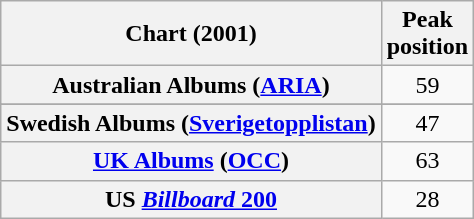<table class="wikitable sortable plainrowheaders">
<tr>
<th>Chart (2001)</th>
<th>Peak<br>position</th>
</tr>
<tr>
<th scope="row">Australian Albums (<a href='#'>ARIA</a>)</th>
<td align="center">59</td>
</tr>
<tr>
</tr>
<tr>
</tr>
<tr>
<th scope="row">Swedish Albums (<a href='#'>Sverigetopplistan</a>)</th>
<td align="center">47</td>
</tr>
<tr>
<th scope="row"><a href='#'>UK Albums</a> (<a href='#'>OCC</a>)</th>
<td align="center">63</td>
</tr>
<tr>
<th scope="row">US <a href='#'><em>Billboard</em> 200</a></th>
<td align="center">28</td>
</tr>
</table>
